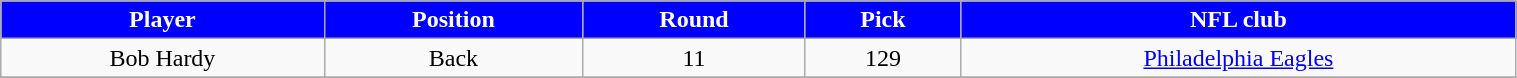<table class="wikitable" width="80%">
<tr align="center"  style="background: blue;color:#FFFFFF;">
<td><strong>Player</strong></td>
<td><strong>Position</strong></td>
<td><strong>Round</strong></td>
<td><strong>Pick</strong></td>
<td><strong>NFL club</strong></td>
</tr>
<tr align="center" bgcolor="">
<td>Bob Hardy</td>
<td>Back</td>
<td>11</td>
<td>129</td>
<td><a href='#'>Philadelphia Eagles</a></td>
</tr>
<tr align="center" bgcolor="">
</tr>
</table>
